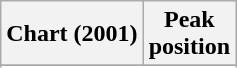<table class="wikitable sortable plainrowheaders" style="text-align:center">
<tr>
<th>Chart (2001)</th>
<th>Peak <br> position</th>
</tr>
<tr>
</tr>
<tr>
</tr>
<tr>
</tr>
<tr>
</tr>
</table>
